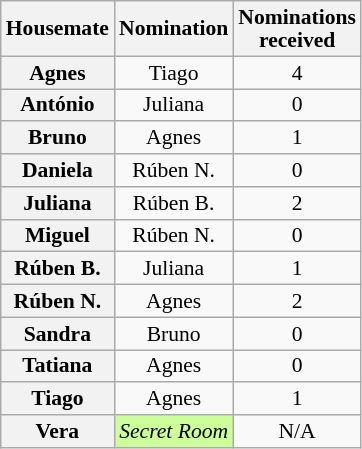<table class="wikitable" style="text-align:center; font-size:90%; line-height:15px;">
<tr>
<th>Housemate</th>
<th>Nomination</th>
<th>Nominations<br>received</th>
</tr>
<tr>
<th>Agnes</th>
<td>Tiago</td>
<td>4</td>
</tr>
<tr>
<th>António</th>
<td>Juliana</td>
<td>0</td>
</tr>
<tr>
<th>Bruno</th>
<td>Agnes</td>
<td>1</td>
</tr>
<tr>
<th>Daniela</th>
<td>Rúben N.</td>
<td>0</td>
</tr>
<tr>
<th>Juliana</th>
<td>Rúben B.</td>
<td>2</td>
</tr>
<tr>
<th>Miguel</th>
<td>Rúben N.</td>
<td>0</td>
</tr>
<tr>
<th>Rúben B.</th>
<td>Juliana</td>
<td>1</td>
</tr>
<tr>
<th>Rúben N.</th>
<td>Agnes</td>
<td>2</td>
</tr>
<tr>
<th>Sandra</th>
<td>Bruno</td>
<td>0</td>
</tr>
<tr>
<th>Tatiana</th>
<td>Agnes</td>
<td>0</td>
</tr>
<tr>
<th>Tiago</th>
<td>Agnes</td>
<td>1</td>
</tr>
<tr>
<th>Vera</th>
<td bgcolor="CCFF99"><em>Secret Room</em></td>
<td>N/A</td>
</tr>
</table>
